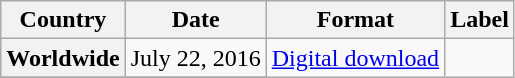<table class="wikitable plainrowheaders">
<tr>
<th scope="col">Country</th>
<th scope="col">Date</th>
<th scope="col">Format</th>
<th scope="col">Label</th>
</tr>
<tr>
<th scope="row">Worldwide</th>
<td>July 22, 2016</td>
<td rowspan="4"><a href='#'>Digital download</a></td>
<td rowspan="5"></td>
</tr>
<tr>
</tr>
</table>
